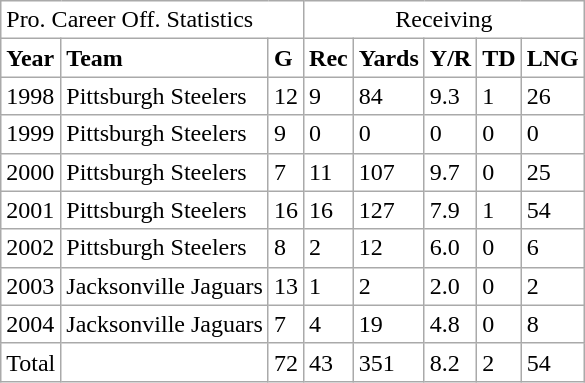<table class="wikitable" border=0 style="background: #FFFFFF;">
<tr>
<td colspan=3>Pro. Career Off. Statistics</td>
<td colspan=5 align="center">Receiving</td>
</tr>
<tr>
<td><strong>Year</strong></td>
<td><strong>Team</strong></td>
<td><strong>G</strong></td>
<td><strong>Rec</strong></td>
<td><strong>Yards</strong></td>
<td><strong>Y/R</strong></td>
<td><strong>TD</strong></td>
<td><strong>LNG</strong></td>
</tr>
<tr>
<td>1998</td>
<td>Pittsburgh Steelers</td>
<td>12</td>
<td>9</td>
<td>84</td>
<td>9.3</td>
<td>1</td>
<td>26</td>
</tr>
<tr>
<td>1999</td>
<td>Pittsburgh Steelers</td>
<td>9</td>
<td>0</td>
<td>0</td>
<td>0</td>
<td>0</td>
<td>0</td>
</tr>
<tr>
<td>2000</td>
<td>Pittsburgh Steelers</td>
<td>7</td>
<td>11</td>
<td>107</td>
<td>9.7</td>
<td>0</td>
<td>25</td>
</tr>
<tr>
<td>2001</td>
<td>Pittsburgh Steelers</td>
<td>16</td>
<td>16</td>
<td>127</td>
<td>7.9</td>
<td>1</td>
<td>54</td>
</tr>
<tr>
<td>2002</td>
<td>Pittsburgh Steelers</td>
<td>8</td>
<td>2</td>
<td>12</td>
<td>6.0</td>
<td>0</td>
<td>6</td>
</tr>
<tr>
<td>2003</td>
<td>Jacksonville Jaguars</td>
<td>13</td>
<td>1</td>
<td>2</td>
<td>2.0</td>
<td>0</td>
<td>2</td>
</tr>
<tr>
<td>2004</td>
<td>Jacksonville Jaguars</td>
<td>7</td>
<td>4</td>
<td>19</td>
<td>4.8</td>
<td>0</td>
<td>8</td>
</tr>
<tr>
<td>Total</td>
<td></td>
<td>72</td>
<td>43</td>
<td>351</td>
<td>8.2</td>
<td>2</td>
<td>54</td>
</tr>
</table>
